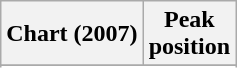<table class="wikitable sortable plainrowheaders">
<tr>
<th scope="col">Chart (2007)</th>
<th scope="col">Peak<br>position</th>
</tr>
<tr>
</tr>
<tr>
</tr>
<tr>
</tr>
<tr>
</tr>
<tr>
</tr>
<tr>
</tr>
<tr>
</tr>
<tr>
</tr>
<tr>
</tr>
<tr>
</tr>
<tr>
</tr>
<tr>
</tr>
<tr>
</tr>
</table>
